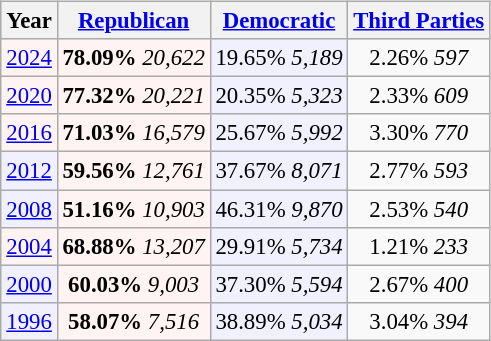<table class="wikitable" style="float:right; font-size:95%;">
<tr bgcolor=lightgrey>
<th>Year</th>
<th><a href='#'>Republican</a></th>
<th><a href='#'>Democratic</a></th>
<th><a href='#'>Third Parties</a></th>
</tr>
<tr>
<td align="center" bgcolor="#fff3f3"><a href='#'>2024</a></td>
<td align="center" bgcolor="#fff3f3"><strong>78.09%</strong> <em>20,622</em></td>
<td align="center" bgcolor="#f0f0ff">19.65% <em>5,189</em></td>
<td align="center">2.26% <em>597</em></td>
</tr>
<tr>
<td align="center" bgcolor="#fff3f3"><a href='#'>2020</a></td>
<td align="center" bgcolor="#fff3f3"><strong>77.32%</strong> <em>20,221</em></td>
<td align="center" bgcolor="#f0f0ff">20.35% <em>5,323</em></td>
<td align="center">2.33% <em>609</em></td>
</tr>
<tr>
<td align="center" bgcolor="#fff3f3"><a href='#'>2016</a></td>
<td align="center" bgcolor="#fff3f3"><strong>71.03%</strong> <em>16,579</em></td>
<td align="center" bgcolor="#f0f0ff">25.67% <em>5,992</em></td>
<td align="center">3.30% <em>770</em></td>
</tr>
<tr>
<td align="center" bgcolor="#f0f0ff"><a href='#'>2012</a></td>
<td align="center" bgcolor="#fff3f3"><strong>59.56%</strong> <em>12,761</em></td>
<td align="center" bgcolor="#f0f0ff">37.67% <em>8,071</em></td>
<td align="center">2.77% <em>593</em></td>
</tr>
<tr>
<td align="center" bgcolor="#f0f0ff"><a href='#'>2008</a></td>
<td align="center" bgcolor="#fff3f3"><strong>51.16%</strong> <em>10,903</em></td>
<td align="center" bgcolor="#f0f0ff">46.31% <em>9,870</em></td>
<td align="center">2.53% <em>540</em></td>
</tr>
<tr>
<td align="center" bgcolor="#fff3f3"><a href='#'>2004</a></td>
<td align="center" bgcolor="#fff3f3"><strong>68.88%</strong> <em>13,207</em></td>
<td align="center" bgcolor="#f0f0ff">29.91% <em>5,734</em></td>
<td align="center">1.21% <em>233</em></td>
</tr>
<tr>
<td align="center" bgcolor="#f0f0ff"><a href='#'>2000</a></td>
<td align="center" bgcolor="#fff3f3"><strong>60.03%</strong> <em>9,003</em></td>
<td align="center" bgcolor="#f0f0ff">37.30% <em>5,594</em></td>
<td align="center">2.67% <em>400</em></td>
</tr>
<tr>
<td align="center" bgcolor="#f0f0ff"><a href='#'>1996</a></td>
<td align="center" bgcolor="#fff3f3"><strong>58.07%</strong> <em>7,516</em></td>
<td align="center" bgcolor="#f0f0ff">38.89% <em>5,034</em></td>
<td align="center">3.04% <em>394</em></td>
</tr>
</table>
